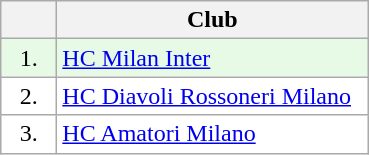<table class="wikitable">
<tr>
<th width="30"></th>
<th width="200">Club</th>
</tr>
<tr bgcolor="#e6fae6" align="center">
<td>1.</td>
<td align="left"><a href='#'>HC Milan Inter</a></td>
</tr>
<tr bgcolor="#FFFFFF" align="center">
<td>2.</td>
<td align="left"><a href='#'>HC Diavoli Rossoneri Milano</a></td>
</tr>
<tr bgcolor="#FFFFFF" align="center">
<td>3.</td>
<td align="left"><a href='#'>HC Amatori Milano</a></td>
</tr>
</table>
